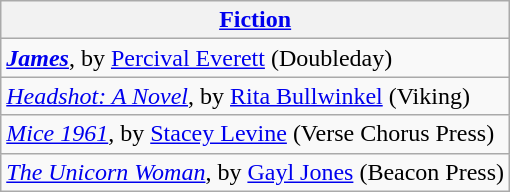<table class="wikitable" style="float:left; float:none;">
<tr>
<th><a href='#'>Fiction</a></th>
</tr>
<tr>
<td><strong><em><a href='#'>James</a></em></strong>, by <a href='#'>Percival Everett</a> (Doubleday)</td>
</tr>
<tr>
<td><em><a href='#'>Headshot: A Novel</a></em>, by <a href='#'>Rita Bullwinkel</a> (Viking)</td>
</tr>
<tr>
<td><em><a href='#'>Mice 1961</a></em>, by <a href='#'>Stacey Levine</a> (Verse Chorus Press)</td>
</tr>
<tr>
<td><em><a href='#'>The Unicorn Woman</a></em>, by <a href='#'>Gayl Jones</a> (Beacon Press)</td>
</tr>
</table>
